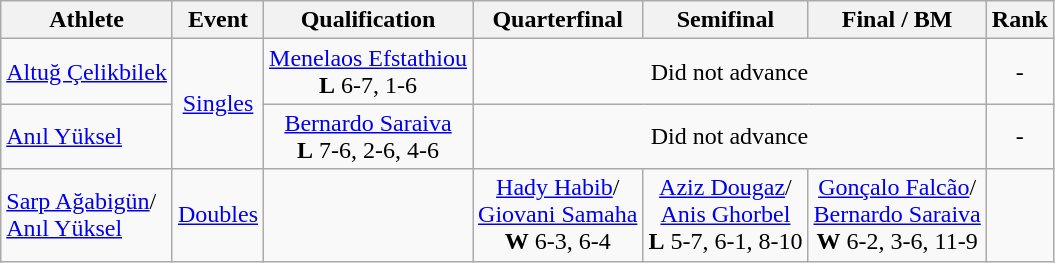<table class="wikitable">
<tr>
<th>Athlete</th>
<th>Event</th>
<th>Qualification</th>
<th>Quarterfinal</th>
<th>Semifinal</th>
<th>Final / BM</th>
<th>Rank</th>
</tr>
<tr align=center>
<td align=left><a href='#'>Altuğ Çelikbilek</a></td>
<td align=kedt rowspan=2><a href='#'>Singles</a></td>
<td> <a href='#'>Menelaos Efstathiou</a><br><strong>L</strong> 6-7, 1-6</td>
<td colspan=3>Did not advance</td>
<td>-</td>
</tr>
<tr align=center>
<td align=left><a href='#'>Anıl Yüksel</a></td>
<td> <a href='#'>Bernardo Saraiva</a><br><strong>L</strong> 7-6, 2-6, 4-6</td>
<td colspan=3>Did not advance</td>
<td>-</td>
</tr>
<tr align=center>
<td align=left><a href='#'>Sarp Ağabigün</a>/<br><a href='#'>Anıl Yüksel</a></td>
<td><a href='#'>Doubles</a></td>
<td></td>
<td> <a href='#'>Hady Habib</a>/<br><a href='#'>Giovani Samaha</a><br><strong>W</strong> 6-3, 6-4</td>
<td> <a href='#'>Aziz Dougaz</a>/<br><a href='#'>Anis Ghorbel</a><br><strong>L</strong> 5-7, 6-1, 8-10</td>
<td> <a href='#'>Gonçalo Falcão</a>/<br><a href='#'>Bernardo Saraiva</a><br><strong>W</strong> 6-2, 3-6, 11-9</td>
<td></td>
</tr>
</table>
